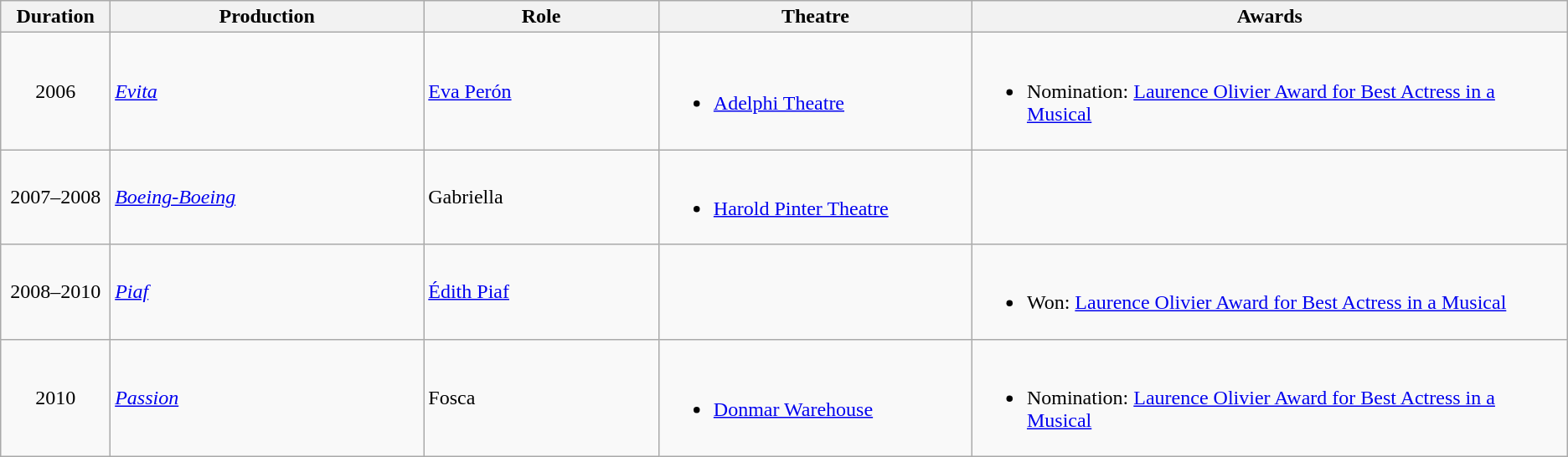<table class=wikitable>
<tr>
<th width="7%">Duration</th>
<th width="20%">Production</th>
<th width="15%">Role</th>
<th width="20%">Theatre</th>
<th width="38%">Awards</th>
</tr>
<tr>
<td align="center">2006</td>
<td><em><a href='#'>Evita</a></em></td>
<td><a href='#'>Eva Perón</a></td>
<td><br><ul><li><a href='#'>Adelphi Theatre</a></li></ul></td>
<td><br><ul><li>Nomination: <a href='#'>Laurence Olivier Award for Best Actress in a Musical</a></li></ul></td>
</tr>
<tr>
<td align="center">2007–2008</td>
<td><em><a href='#'>Boeing-Boeing</a></em></td>
<td>Gabriella</td>
<td><br><ul><li><a href='#'>Harold Pinter Theatre</a></li></ul></td>
<td></td>
</tr>
<tr>
<td align="center">2008–2010</td>
<td><em><a href='#'>Piaf</a></em></td>
<td><a href='#'>Édith Piaf</a></td>
<td></td>
<td><br><ul><li>Won: <a href='#'>Laurence Olivier Award for Best Actress in a Musical</a></li></ul></td>
</tr>
<tr>
<td align="center">2010</td>
<td><em><a href='#'>Passion</a></em></td>
<td>Fosca</td>
<td><br><ul><li><a href='#'>Donmar Warehouse</a></li></ul></td>
<td><br><ul><li>Nomination: <a href='#'>Laurence Olivier Award for Best Actress in a Musical</a></li></ul></td>
</tr>
</table>
